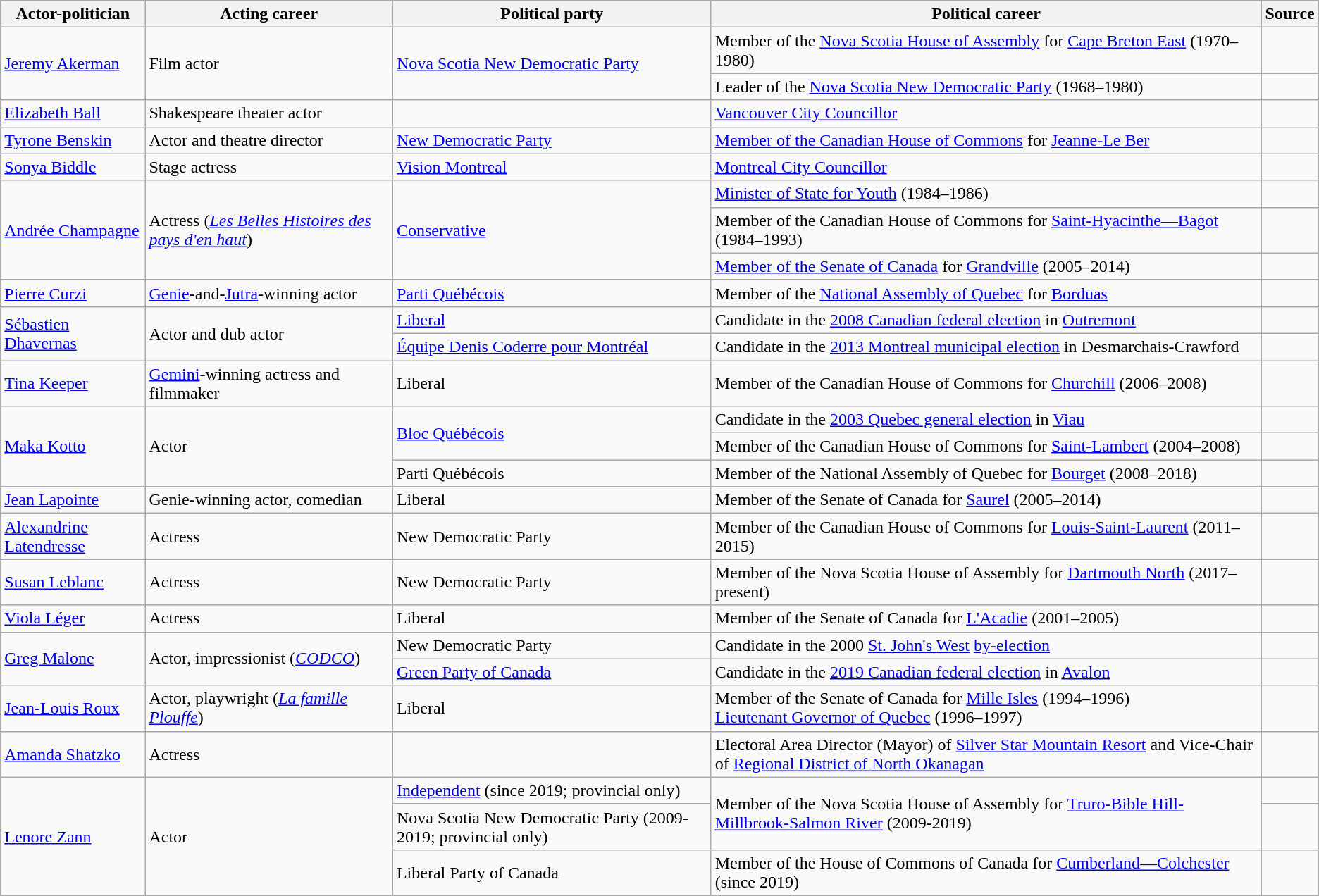<table class="wikitable sortable">
<tr>
<th>Actor-politician</th>
<th>Acting career</th>
<th>Political party</th>
<th>Political career</th>
<th>Source</th>
</tr>
<tr>
<td rowspan="2" data-sort-value="Akerman, Jeremy"><a href='#'>Jeremy Akerman</a></td>
<td rowspan="2">Film actor</td>
<td rowspan="2"><a href='#'>Nova Scotia New Democratic Party</a></td>
<td>Member of the <a href='#'>Nova Scotia House of Assembly</a> for <a href='#'>Cape Breton East</a> (1970–1980)</td>
<td></td>
</tr>
<tr>
<td>Leader of the <a href='#'>Nova Scotia New Democratic Party</a> (1968–1980)</td>
<td></td>
</tr>
<tr>
<td data-sort-value="Ball, Elizabeth"><a href='#'>Elizabeth Ball</a></td>
<td>Shakespeare theater actor</td>
<td></td>
<td><a href='#'>Vancouver City Councillor</a></td>
<td></td>
</tr>
<tr>
<td data-sort-value="Benskin, Tyrone"><a href='#'>Tyrone Benskin</a></td>
<td>Actor and theatre director</td>
<td><a href='#'>New Democratic Party</a></td>
<td><a href='#'>Member of the Canadian House of Commons</a> for <a href='#'>Jeanne-Le Ber</a></td>
<td></td>
</tr>
<tr>
<td data-sort-value="Biddle, Sonya"><a href='#'>Sonya Biddle</a></td>
<td>Stage actress</td>
<td><a href='#'>Vision Montreal</a></td>
<td><a href='#'>Montreal City Councillor</a></td>
<td></td>
</tr>
<tr>
<td rowspan="3" data-sort-value="Champagne, Andrée"><a href='#'>Andrée Champagne</a></td>
<td rowspan="3">Actress (<em><a href='#'>Les Belles Histoires des pays d'en haut</a></em>)</td>
<td rowspan="3"><a href='#'>Conservative</a></td>
<td><a href='#'>Minister of State for Youth</a> (1984–1986)</td>
<td></td>
</tr>
<tr>
<td>Member of the Canadian House of Commons for <a href='#'>Saint-Hyacinthe—Bagot</a> (1984–1993)</td>
<td></td>
</tr>
<tr>
<td><a href='#'>Member of the Senate of Canada</a> for <a href='#'>Grandville</a> (2005–2014)</td>
<td></td>
</tr>
<tr>
<td data-sort-value="Curzi, Pierre"><a href='#'>Pierre Curzi</a></td>
<td><a href='#'>Genie</a>-and-<a href='#'>Jutra</a>-winning actor</td>
<td><a href='#'>Parti Québécois</a></td>
<td>Member of the <a href='#'>National Assembly of Quebec</a> for <a href='#'>Borduas</a></td>
<td></td>
</tr>
<tr>
<td rowspan="2" data-sort-value="Dhavernas, Sebastian"><a href='#'>Sébastien Dhavernas</a></td>
<td rowspan="2">Actor and dub actor</td>
<td><a href='#'>Liberal</a></td>
<td>Candidate in the <a href='#'>2008 Canadian federal election</a> in <a href='#'>Outremont</a></td>
<td></td>
</tr>
<tr>
<td><a href='#'>Équipe Denis Coderre pour Montréal</a></td>
<td>Candidate in the <a href='#'>2013 Montreal municipal election</a> in Desmarchais-Crawford</td>
<td></td>
</tr>
<tr>
<td data-sort-value="Keeper, Tina"><a href='#'>Tina Keeper</a></td>
<td><a href='#'>Gemini</a>-winning actress and filmmaker</td>
<td>Liberal</td>
<td>Member of the Canadian House of Commons for <a href='#'>Churchill</a> (2006–2008)</td>
<td></td>
</tr>
<tr>
<td rowspan="3" data-sort-value="Kotto, Maka"><a href='#'>Maka Kotto</a></td>
<td rowspan="3">Actor</td>
<td rowspan="2"><a href='#'>Bloc Québécois</a></td>
<td>Candidate in the <a href='#'>2003 Quebec general election</a> in <a href='#'>Viau</a></td>
<td></td>
</tr>
<tr>
<td>Member of the Canadian House of Commons for <a href='#'>Saint-Lambert</a> (2004–2008)</td>
<td></td>
</tr>
<tr>
<td>Parti Québécois</td>
<td>Member of the National Assembly of Quebec for <a href='#'>Bourget</a> (2008–2018)</td>
<td></td>
</tr>
<tr>
<td data-sort-value="Lapointe, Jean"><a href='#'>Jean Lapointe</a></td>
<td>Genie-winning actor, comedian</td>
<td>Liberal</td>
<td>Member of the Senate of Canada for <a href='#'>Saurel</a> (2005–2014)</td>
<td></td>
</tr>
<tr>
<td data-sort-value="Latendresse, Alexandrine"><a href='#'>Alexandrine Latendresse</a></td>
<td>Actress</td>
<td>New Democratic Party</td>
<td>Member of the Canadian House of Commons for <a href='#'>Louis-Saint-Laurent</a> (2011–2015)</td>
<td></td>
</tr>
<tr>
<td data-sort-value="Leblanc, Susan"><a href='#'>Susan Leblanc</a></td>
<td>Actress</td>
<td>New Democratic Party</td>
<td>Member of the Nova Scotia House of Assembly for <a href='#'>Dartmouth North</a> (2017–present)</td>
<td></td>
</tr>
<tr>
<td data-sort-value="Léger, Viola"><a href='#'>Viola Léger</a></td>
<td>Actress</td>
<td>Liberal</td>
<td>Member of the Senate of Canada for <a href='#'>L'Acadie</a> (2001–2005)</td>
<td></td>
</tr>
<tr>
<td rowspan="2" data-sort-value="Malone, Greg"><a href='#'>Greg Malone</a></td>
<td rowspan="2">Actor, impressionist (<em><a href='#'>CODCO</a></em>)</td>
<td>New Democratic Party</td>
<td>Candidate in the 2000 <a href='#'>St. John's West</a> <a href='#'>by-election</a></td>
<td></td>
</tr>
<tr>
<td><a href='#'>Green Party of Canada</a></td>
<td>Candidate in the <a href='#'>2019 Canadian federal election</a> in <a href='#'>Avalon</a></td>
<td></td>
</tr>
<tr>
<td data-sort-value="Roux, Jean-Louis"><a href='#'>Jean-Louis Roux</a></td>
<td>Actor, playwright (<em><a href='#'>La famille Plouffe</a></em>)</td>
<td>Liberal</td>
<td>Member of the Senate of Canada for <a href='#'>Mille Isles</a> (1994–1996)<br><a href='#'>Lieutenant Governor of Quebec</a> (1996–1997)</td>
<td></td>
</tr>
<tr>
<td data-sort-value="Shatzko, Amanda"><a href='#'>Amanda Shatzko</a></td>
<td>Actress</td>
<td></td>
<td>Electoral Area Director (Mayor) of <a href='#'>Silver Star Mountain Resort</a> and Vice-Chair of <a href='#'>Regional District of North Okanagan</a></td>
<td></td>
</tr>
<tr>
<td rowspan="3" data-sort-value="Zann, Lenore"><a href='#'>Lenore Zann</a></td>
<td rowspan="3">Actor</td>
<td><a href='#'>Independent</a> (since 2019; provincial only)</td>
<td rowspan="2">Member of the Nova Scotia House of Assembly for <a href='#'>Truro-Bible Hill-Millbrook-Salmon River</a> (2009-2019)</td>
<td></td>
</tr>
<tr>
<td>Nova Scotia New Democratic Party (2009-2019; provincial only)</td>
<td></td>
</tr>
<tr>
<td>Liberal Party of Canada</td>
<td>Member of the House of Commons of Canada for <a href='#'>Cumberland—Colchester</a> (since 2019)</td>
<td></td>
</tr>
</table>
